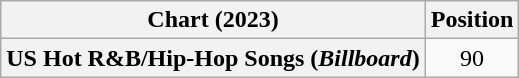<table class="wikitable plainrowheaders" style="text-align:center">
<tr>
<th scope="col">Chart (2023)</th>
<th scope="col">Position</th>
</tr>
<tr>
<th scope="row">US Hot R&B/Hip-Hop Songs (<em>Billboard</em>)</th>
<td>90</td>
</tr>
</table>
